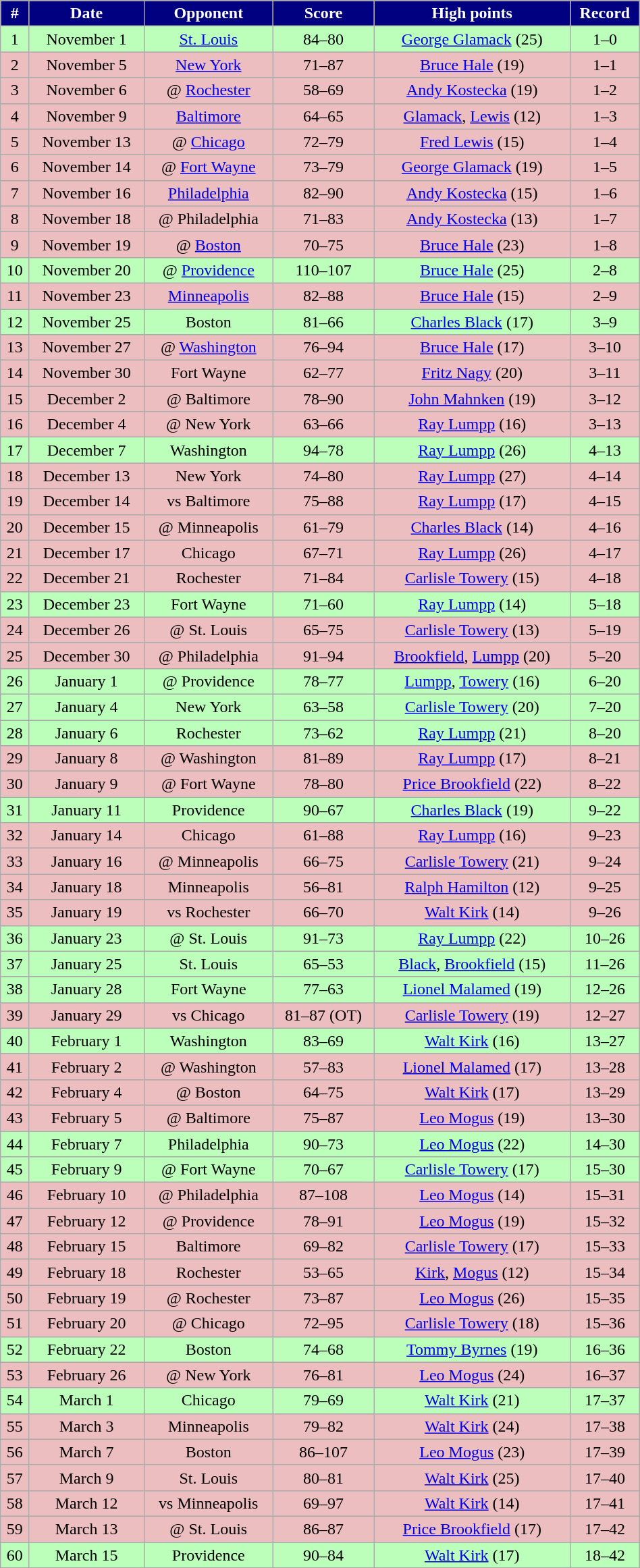<table class="wikitable" width="50%">
<tr align="center"  style="background:#000080;color:white;">
<td><strong>#</strong></td>
<td><strong>Date</strong></td>
<td><strong>Opponent</strong></td>
<td><strong>Score</strong></td>
<td><strong>High points</strong></td>
<td><strong>Record</strong></td>
</tr>
<tr align="center" bgcolor="bbffbb">
<td>1</td>
<td>November 1</td>
<td><a href='#'>St. Louis</a></td>
<td>84–80</td>
<td><a href='#'>George Glamack</a> (25)</td>
<td>1–0</td>
</tr>
<tr align="center" bgcolor="edbebf">
<td>2</td>
<td>November 5</td>
<td><a href='#'>New York</a></td>
<td>71–87</td>
<td><a href='#'>Bruce Hale</a> (19)</td>
<td>1–1</td>
</tr>
<tr align="center" bgcolor="edbebf">
<td>3</td>
<td>November 6</td>
<td>@ <a href='#'>Rochester</a></td>
<td>58–69</td>
<td><a href='#'>Andy Kostecka</a> (19)</td>
<td>1–2</td>
</tr>
<tr align="center" bgcolor="edbebf">
<td>4</td>
<td>November 9</td>
<td><a href='#'>Baltimore</a></td>
<td>64–65</td>
<td><a href='#'>Glamack</a>, <a href='#'>Lewis</a> (12)</td>
<td>1–3</td>
</tr>
<tr align="center" bgcolor="edbebf">
<td>5</td>
<td>November 13</td>
<td>@ <a href='#'>Chicago</a></td>
<td>72–79</td>
<td><a href='#'>Fred Lewis</a> (15)</td>
<td>1–4</td>
</tr>
<tr align="center" bgcolor="edbebf">
<td>6</td>
<td>November 14</td>
<td>@ <a href='#'>Fort Wayne</a></td>
<td>73–79</td>
<td><a href='#'>George Glamack</a> (19)</td>
<td>1–5</td>
</tr>
<tr align="center" bgcolor="edbebf">
<td>7</td>
<td>November 16</td>
<td><a href='#'>Philadelphia</a></td>
<td>82–90</td>
<td><a href='#'>Andy Kostecka</a> (15)</td>
<td>1–6</td>
</tr>
<tr align="center" bgcolor="edbebf">
<td>8</td>
<td>November 18</td>
<td>@ Philadelphia</td>
<td>71–83</td>
<td><a href='#'>Andy Kostecka</a> (13)</td>
<td>1–7</td>
</tr>
<tr align="center" bgcolor="edbebf">
<td>9</td>
<td>November 19</td>
<td>@ <a href='#'>Boston</a></td>
<td>70–75</td>
<td><a href='#'>Bruce Hale</a> (23)</td>
<td>1–8</td>
</tr>
<tr align="center" bgcolor="bbffbb">
<td>10</td>
<td>November 20</td>
<td>@ <a href='#'>Providence</a></td>
<td>110–107</td>
<td><a href='#'>Bruce Hale</a> (25)</td>
<td>2–8</td>
</tr>
<tr align="center" bgcolor="edbebf">
<td>11</td>
<td>November 23</td>
<td><a href='#'>Minneapolis</a></td>
<td>82–88</td>
<td><a href='#'>Bruce Hale</a> (15)</td>
<td>2–9</td>
</tr>
<tr align="center" bgcolor="bbffbb">
<td>12</td>
<td>November 25</td>
<td>Boston</td>
<td>81–66</td>
<td><a href='#'>Charles Black</a> (17)</td>
<td>3–9</td>
</tr>
<tr align="center" bgcolor="edbebf">
<td>13</td>
<td>November 27</td>
<td>@ <a href='#'>Washington</a></td>
<td>76–94</td>
<td><a href='#'>Bruce Hale</a> (17)</td>
<td>3–10</td>
</tr>
<tr align="center" bgcolor="edbebf">
<td>14</td>
<td>November 30</td>
<td>Fort Wayne</td>
<td>62–77</td>
<td><a href='#'>Fritz Nagy</a> (20)</td>
<td>3–11</td>
</tr>
<tr align="center" bgcolor="edbebf">
<td>15</td>
<td>December 2</td>
<td>@ Baltimore</td>
<td>78–90</td>
<td><a href='#'>John Mahnken</a> (19)</td>
<td>3–12</td>
</tr>
<tr align="center" bgcolor="edbebf">
<td>16</td>
<td>December 4</td>
<td>@ New York</td>
<td>63–66</td>
<td><a href='#'>Ray Lumpp</a> (16)</td>
<td>3–13</td>
</tr>
<tr align="center" bgcolor="bbffbb">
<td>17</td>
<td>December 7</td>
<td>Washington</td>
<td>94–78</td>
<td><a href='#'>Ray Lumpp</a> (26)</td>
<td>4–13</td>
</tr>
<tr align="center" bgcolor="edbebf">
<td>18</td>
<td>December 13</td>
<td>New York</td>
<td>74–80</td>
<td><a href='#'>Ray Lumpp</a> (27)</td>
<td>4–14</td>
</tr>
<tr align="center" bgcolor="edbebf">
<td>19</td>
<td>December 14</td>
<td>vs Baltimore</td>
<td>75–88</td>
<td><a href='#'>Ray Lumpp</a> (17)</td>
<td>4–15</td>
</tr>
<tr align="center" bgcolor="edbebf">
<td>20</td>
<td>December 15</td>
<td>@ Minneapolis</td>
<td>61–79</td>
<td><a href='#'>Charles Black</a> (14)</td>
<td>4–16</td>
</tr>
<tr align="center" bgcolor="edbebf">
<td>21</td>
<td>December 17</td>
<td>Chicago</td>
<td>67–71</td>
<td><a href='#'>Ray Lumpp</a> (26)</td>
<td>4–17</td>
</tr>
<tr align="center" bgcolor="edbebf">
<td>22</td>
<td>December 21</td>
<td>Rochester</td>
<td>71–84</td>
<td><a href='#'>Carlisle Towery</a> (15)</td>
<td>4–18</td>
</tr>
<tr align="center" bgcolor="bbffbb">
<td>23</td>
<td>December 23</td>
<td>Fort Wayne</td>
<td>71–60</td>
<td><a href='#'>Ray Lumpp</a> (14)</td>
<td>5–18</td>
</tr>
<tr align="center" bgcolor="edbebf">
<td>24</td>
<td>December 26</td>
<td>@ St. Louis</td>
<td>65–75</td>
<td><a href='#'>Carlisle Towery</a> (13)</td>
<td>5–19</td>
</tr>
<tr align="center" bgcolor="edbebf">
<td>25</td>
<td>December 30</td>
<td>@ Philadelphia</td>
<td>91–94</td>
<td><a href='#'>Brookfield</a>,  <a href='#'>Lumpp</a> (20)</td>
<td>5–20</td>
</tr>
<tr align="center" bgcolor="bbffbb">
<td>26</td>
<td>January 1</td>
<td>@ Providence</td>
<td>78–77</td>
<td><a href='#'>Lumpp</a>, <a href='#'>Towery</a> (16)</td>
<td>6–20</td>
</tr>
<tr align="center" bgcolor="bbffbb">
<td>27</td>
<td>January 4</td>
<td>New York</td>
<td>63–58</td>
<td><a href='#'>Carlisle Towery</a> (20)</td>
<td>7–20</td>
</tr>
<tr align="center" bgcolor="bbffbb">
<td>28</td>
<td>January 6</td>
<td>Rochester</td>
<td>73–62</td>
<td><a href='#'>Ray Lumpp</a> (21)</td>
<td>8–20</td>
</tr>
<tr align="center" bgcolor="edbebf">
<td>29</td>
<td>January 8</td>
<td>@ Washington</td>
<td>81–89</td>
<td><a href='#'>Ray Lumpp</a> (17)</td>
<td>8–21</td>
</tr>
<tr align="center" bgcolor="edbebf">
<td>30</td>
<td>January 9</td>
<td>@ Fort Wayne</td>
<td>78–80</td>
<td><a href='#'>Price Brookfield</a> (22)</td>
<td>8–22</td>
</tr>
<tr align="center" bgcolor="bbffbb">
<td>31</td>
<td>January 11</td>
<td>Providence</td>
<td>90–67</td>
<td><a href='#'>Charles Black</a> (19)</td>
<td>9–22</td>
</tr>
<tr align="center" bgcolor="edbebf">
<td>32</td>
<td>January 14</td>
<td>Chicago</td>
<td>61–88</td>
<td><a href='#'>Ray Lumpp</a> (16)</td>
<td>9–23</td>
</tr>
<tr align="center" bgcolor="edbebf">
<td>33</td>
<td>January 16</td>
<td>@ Minneapolis</td>
<td>66–75</td>
<td><a href='#'>Carlisle Towery</a> (21)</td>
<td>9–24</td>
</tr>
<tr align="center" bgcolor="edbebf">
<td>34</td>
<td>January 18</td>
<td>Minneapolis</td>
<td>56–81</td>
<td><a href='#'>Ralph Hamilton</a> (12)</td>
<td>9–25</td>
</tr>
<tr align="center" bgcolor="edbebf">
<td>35</td>
<td>January 19</td>
<td>vs Rochester</td>
<td>66–70</td>
<td><a href='#'>Walt Kirk</a> (14)</td>
<td>9–26</td>
</tr>
<tr align="center" bgcolor="bbffbb">
<td>36</td>
<td>January 23</td>
<td>@ St. Louis</td>
<td>91–73</td>
<td><a href='#'>Ray Lumpp</a> (22)</td>
<td>10–26</td>
</tr>
<tr align="center" bgcolor="bbffbb">
<td>37</td>
<td>January 25</td>
<td>St. Louis</td>
<td>65–53</td>
<td><a href='#'>Black</a>, <a href='#'>Brookfield</a> (15)</td>
<td>11–26</td>
</tr>
<tr align="center" bgcolor="bbffbb">
<td>38</td>
<td>January 28</td>
<td>Fort Wayne</td>
<td>77–63</td>
<td><a href='#'>Lionel Malamed</a> (19)</td>
<td>12–26</td>
</tr>
<tr align="center" bgcolor="edbebf">
<td>39</td>
<td>January 29</td>
<td>vs Chicago</td>
<td>81–87 (OT)</td>
<td><a href='#'>Carlisle Towery</a> (19)</td>
<td>12–27</td>
</tr>
<tr align="center" bgcolor="bbffbb">
<td>40</td>
<td>February 1</td>
<td>Washington</td>
<td>83–69</td>
<td><a href='#'>Walt Kirk</a> (16)</td>
<td>13–27</td>
</tr>
<tr align="center" bgcolor="edbebf">
<td>41</td>
<td>February 2</td>
<td>@ Washington</td>
<td>57–83</td>
<td><a href='#'>Lionel Malamed</a> (17)</td>
<td>13–28</td>
</tr>
<tr align="center" bgcolor="edbebf">
<td>42</td>
<td>February 4</td>
<td>@ Boston</td>
<td>64–75</td>
<td><a href='#'>Walt Kirk</a> (17)</td>
<td>13–29</td>
</tr>
<tr align="center" bgcolor="edbebf">
<td>43</td>
<td>February 5</td>
<td>@ Baltimore</td>
<td>75–87</td>
<td><a href='#'>Leo Mogus</a> (19)</td>
<td>13–30</td>
</tr>
<tr align="center" bgcolor="bbffbb">
<td>44</td>
<td>February 7</td>
<td>Philadelphia</td>
<td>90–73</td>
<td><a href='#'>Leo Mogus</a> (22)</td>
<td>14–30</td>
</tr>
<tr align="center" bgcolor="bbffbb">
<td>45</td>
<td>February 9</td>
<td>@ Fort Wayne</td>
<td>70–67</td>
<td><a href='#'>Carlisle Towery</a> (17)</td>
<td>15–30</td>
</tr>
<tr align="center" bgcolor="edbebf">
<td>46</td>
<td>February 10</td>
<td>@ Philadelphia</td>
<td>87–108</td>
<td><a href='#'>Leo Mogus</a> (14)</td>
<td>15–31</td>
</tr>
<tr align="center" bgcolor="edbebf">
<td>47</td>
<td>February 12</td>
<td>@ Providence</td>
<td>78–91</td>
<td><a href='#'>Leo Mogus</a> (19)</td>
<td>15–32</td>
</tr>
<tr align="center" bgcolor="edbebf">
<td>48</td>
<td>February 15</td>
<td>Baltimore</td>
<td>69–82</td>
<td><a href='#'>Carlisle Towery</a> (17)</td>
<td>15–33</td>
</tr>
<tr align="center" bgcolor="edbebf">
<td>49</td>
<td>February 18</td>
<td>Rochester</td>
<td>53–65</td>
<td><a href='#'>Kirk</a>, <a href='#'>Mogus</a> (12)</td>
<td>15–34</td>
</tr>
<tr align="center" bgcolor="edbebf">
<td>50</td>
<td>February 19</td>
<td>@ Rochester</td>
<td>73–87</td>
<td><a href='#'>Leo Mogus</a> (26)</td>
<td>15–35</td>
</tr>
<tr align="center" bgcolor="edbebf">
<td>51</td>
<td>February 20</td>
<td>@ Chicago</td>
<td>72–95</td>
<td><a href='#'>Carlisle Towery</a> (18)</td>
<td>15–36</td>
</tr>
<tr align="center" bgcolor="bbffbb">
<td>52</td>
<td>February 22</td>
<td>Boston</td>
<td>74–68</td>
<td><a href='#'>Tommy Byrnes</a> (19)</td>
<td>16–36</td>
</tr>
<tr align="center" bgcolor="edbebf">
<td>53</td>
<td>February 26</td>
<td>@ New York</td>
<td>76–81</td>
<td><a href='#'>Leo Mogus</a> (24)</td>
<td>16–37</td>
</tr>
<tr align="center" bgcolor="bbffbb">
<td>54</td>
<td>March 1</td>
<td>Chicago</td>
<td>79–69</td>
<td><a href='#'>Walt Kirk</a> (21)</td>
<td>17–37</td>
</tr>
<tr align="center" bgcolor="edbebf">
<td>55</td>
<td>March 3</td>
<td>Minneapolis</td>
<td>79–82</td>
<td><a href='#'>Walt Kirk</a> (24)</td>
<td>17–38</td>
</tr>
<tr align="center" bgcolor="edbebf">
<td>56</td>
<td>March 7</td>
<td>Boston</td>
<td>86–107</td>
<td><a href='#'>Leo Mogus</a> (23)</td>
<td>17–39</td>
</tr>
<tr align="center" bgcolor="edbebf">
<td>57</td>
<td>March 9</td>
<td>St. Louis</td>
<td>80–81</td>
<td><a href='#'>Walt Kirk</a> (25)</td>
<td>17–40</td>
</tr>
<tr align="center" bgcolor="edbebf">
<td>58</td>
<td>March 12</td>
<td>vs Minneapolis</td>
<td>69–97</td>
<td><a href='#'>Walt Kirk</a> (14)</td>
<td>17–41</td>
</tr>
<tr align="center" bgcolor="edbebf">
<td>59</td>
<td>March 13</td>
<td>@ St. Louis</td>
<td>86–87</td>
<td><a href='#'>Price Brookfield</a> (17)</td>
<td>17–42</td>
</tr>
<tr align="center" bgcolor="bbffbb">
<td>60</td>
<td>March 15</td>
<td>Providence</td>
<td>90–84</td>
<td><a href='#'>Walt Kirk</a> (17)</td>
<td>18–42</td>
</tr>
</table>
